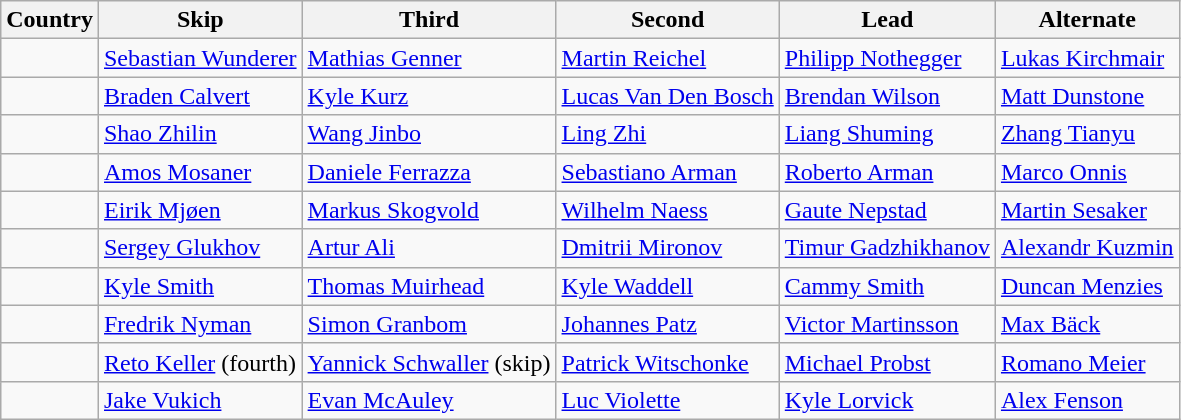<table class=wikitable>
<tr>
<th>Country</th>
<th>Skip</th>
<th>Third</th>
<th>Second</th>
<th>Lead</th>
<th>Alternate</th>
</tr>
<tr>
<td></td>
<td><a href='#'>Sebastian Wunderer</a></td>
<td><a href='#'>Mathias Genner</a></td>
<td><a href='#'>Martin Reichel</a></td>
<td><a href='#'>Philipp Nothegger</a></td>
<td><a href='#'>Lukas Kirchmair</a></td>
</tr>
<tr>
<td></td>
<td><a href='#'>Braden Calvert</a></td>
<td><a href='#'>Kyle Kurz</a></td>
<td><a href='#'>Lucas Van Den Bosch</a></td>
<td><a href='#'>Brendan Wilson</a></td>
<td><a href='#'>Matt Dunstone</a></td>
</tr>
<tr>
<td></td>
<td><a href='#'>Shao Zhilin</a></td>
<td><a href='#'>Wang Jinbo</a></td>
<td><a href='#'>Ling Zhi</a></td>
<td><a href='#'>Liang Shuming</a></td>
<td><a href='#'>Zhang Tianyu</a></td>
</tr>
<tr>
<td></td>
<td><a href='#'>Amos Mosaner</a></td>
<td><a href='#'>Daniele Ferrazza</a></td>
<td><a href='#'>Sebastiano Arman</a></td>
<td><a href='#'>Roberto Arman</a></td>
<td><a href='#'>Marco Onnis</a></td>
</tr>
<tr>
<td></td>
<td><a href='#'>Eirik Mjøen</a></td>
<td><a href='#'>Markus Skogvold</a></td>
<td><a href='#'>Wilhelm Naess</a></td>
<td><a href='#'>Gaute Nepstad</a></td>
<td><a href='#'>Martin Sesaker</a></td>
</tr>
<tr>
<td></td>
<td><a href='#'>Sergey Glukhov</a></td>
<td><a href='#'>Artur Ali</a></td>
<td><a href='#'>Dmitrii Mironov</a></td>
<td><a href='#'>Timur Gadzhikhanov</a></td>
<td><a href='#'>Alexandr Kuzmin</a></td>
</tr>
<tr>
<td></td>
<td><a href='#'>Kyle Smith</a></td>
<td><a href='#'>Thomas Muirhead</a></td>
<td><a href='#'>Kyle Waddell</a></td>
<td><a href='#'>Cammy Smith</a></td>
<td><a href='#'>Duncan Menzies</a></td>
</tr>
<tr>
<td></td>
<td><a href='#'>Fredrik Nyman</a></td>
<td><a href='#'>Simon Granbom</a></td>
<td><a href='#'>Johannes Patz</a></td>
<td><a href='#'>Victor Martinsson</a></td>
<td><a href='#'>Max Bäck</a></td>
</tr>
<tr>
<td></td>
<td><a href='#'>Reto Keller</a> (fourth)</td>
<td><a href='#'>Yannick Schwaller</a> (skip)</td>
<td><a href='#'>Patrick Witschonke</a></td>
<td><a href='#'>Michael Probst</a></td>
<td><a href='#'>Romano Meier</a></td>
</tr>
<tr>
<td></td>
<td><a href='#'>Jake Vukich</a></td>
<td><a href='#'>Evan McAuley</a></td>
<td><a href='#'>Luc Violette</a></td>
<td><a href='#'>Kyle Lorvick</a></td>
<td><a href='#'>Alex Fenson</a></td>
</tr>
</table>
